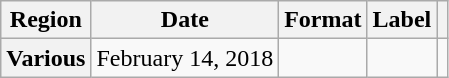<table class="wikitable plainrowheaders">
<tr>
<th>Region</th>
<th>Date</th>
<th>Format</th>
<th>Label</th>
<th></th>
</tr>
<tr>
<th scope="row">Various</th>
<td>February 14, 2018</td>
<td></td>
<td></td>
<td></td>
</tr>
</table>
